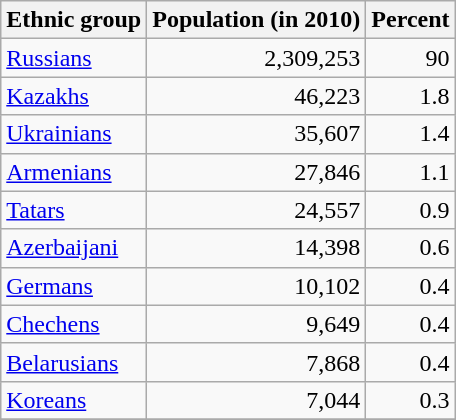<table class="wikitable">
<tr>
<th>Ethnic group</th>
<th>Population (in 2010)</th>
<th>Percent</th>
</tr>
<tr>
<td><a href='#'>Russians</a></td>
<td style="text-align:right;">2,309,253</td>
<td style="text-align:right;">90</td>
</tr>
<tr>
<td><a href='#'>Kazakhs</a></td>
<td style="text-align:right;">46,223</td>
<td style="text-align:right;">1.8</td>
</tr>
<tr>
<td><a href='#'>Ukrainians</a></td>
<td style="text-align:right;">35,607</td>
<td style="text-align:right;">1.4</td>
</tr>
<tr>
<td><a href='#'>Armenians</a></td>
<td style="text-align:right;">27,846</td>
<td style="text-align:right;">1.1</td>
</tr>
<tr>
<td><a href='#'>Tatars</a></td>
<td style="text-align:right;">24,557</td>
<td style="text-align:right;">0.9</td>
</tr>
<tr>
<td><a href='#'>Azerbaijani</a></td>
<td style="text-align:right;">14,398</td>
<td style="text-align:right;">0.6</td>
</tr>
<tr>
<td><a href='#'>Germans</a></td>
<td style="text-align:right;">10,102</td>
<td style="text-align:right;">0.4</td>
</tr>
<tr>
<td><a href='#'>Chechens</a></td>
<td style="text-align:right;">9,649</td>
<td style="text-align:right;">0.4</td>
</tr>
<tr>
<td><a href='#'>Belarusians</a></td>
<td style="text-align:right;">7,868</td>
<td style="text-align:right;">0.4</td>
</tr>
<tr>
<td><a href='#'>Koreans</a></td>
<td style="text-align:right;">7,044</td>
<td style="text-align:right;">0.3</td>
</tr>
<tr>
</tr>
</table>
